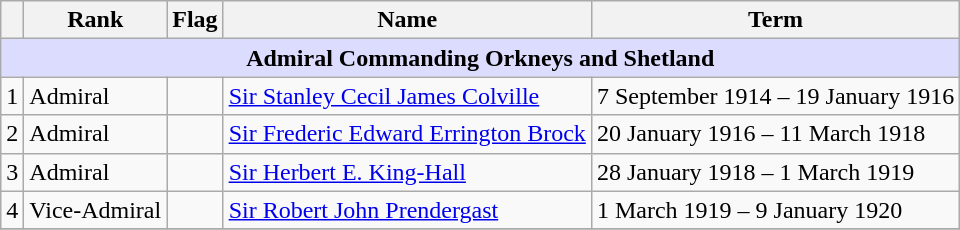<table class="wikitable">
<tr>
<th></th>
<th>Rank</th>
<th>Flag</th>
<th>Name</th>
<th>Term</th>
</tr>
<tr>
<td colspan="5" align="center" style="background:#dcdcfe;"><strong>Admiral Commanding Orkneys and Shetland</strong></td>
</tr>
<tr>
<td>1</td>
<td>Admiral</td>
<td></td>
<td><a href='#'>Sir Stanley Cecil James Colville</a></td>
<td>7 September 1914 – 19 January 1916</td>
</tr>
<tr>
<td>2</td>
<td>Admiral</td>
<td></td>
<td><a href='#'>Sir Frederic Edward Errington Brock</a></td>
<td>20 January 1916 – 11 March 1918</td>
</tr>
<tr>
<td>3</td>
<td>Admiral</td>
<td></td>
<td><a href='#'>Sir Herbert E. King-Hall</a></td>
<td>28 January 1918 – 1 March 1919</td>
</tr>
<tr>
<td>4</td>
<td>Vice-Admiral</td>
<td></td>
<td><a href='#'>Sir Robert John Prendergast</a></td>
<td>1 March 1919 – 9 January 1920</td>
</tr>
<tr>
</tr>
</table>
